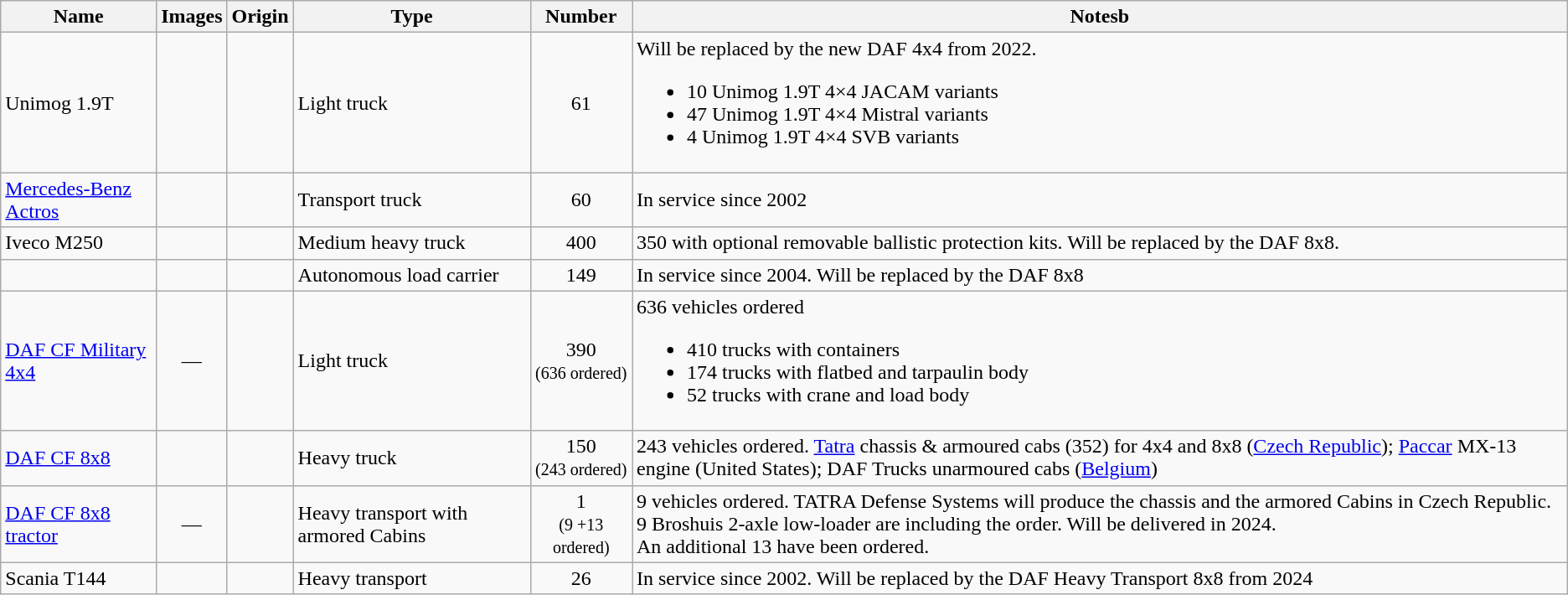<table class="wikitable">
<tr>
<th>Name</th>
<th>Images</th>
<th>Origin</th>
<th>Type</th>
<th>Number</th>
<th>Notesb</th>
</tr>
<tr>
<td>Unimog 1.9T</td>
<td style="text-align: center;"></td>
<td><br></td>
<td>Light truck</td>
<td style="text-align: center;">61</td>
<td>Will be replaced by the new DAF 4x4 from 2022.<br><ul><li>10 Unimog 1.9T 4×4 JACAM variants</li><li>47 Unimog 1.9T 4×4 Mistral variants</li><li>4 Unimog 1.9T 4×4 SVB variants</li></ul></td>
</tr>
<tr>
<td><a href='#'>Mercedes-Benz Actros</a></td>
<td style="text-align: center;"></td>
<td></td>
<td>Transport truck</td>
<td style="text-align: center;">60</td>
<td>In service since 2002</td>
</tr>
<tr>
<td>Iveco M250</td>
<td style="text-align: center;"><br></td>
<td></td>
<td>Medium heavy truck</td>
<td style="text-align: center;">400</td>
<td>350 with optional removable ballistic protection kits. Will be replaced by the DAF 8x8.</td>
</tr>
<tr>
<td></td>
<td style="text-align: center;"></td>
<td></td>
<td>Autonomous load carrier</td>
<td style="text-align: center;">149</td>
<td>In service since 2004. Will be replaced by the DAF 8x8</td>
</tr>
<tr>
<td><a href='#'>DAF CF Military 4x4</a></td>
<td style="text-align: center;">—</td>
<td><br></td>
<td>Light truck</td>
<td style="text-align: center;">390<br><small>(636 ordered)</small></td>
<td>636 vehicles ordered<br><ul><li>410 trucks with containers</li><li>174 trucks with flatbed and tarpaulin body</li><li>52 trucks with crane and load body</li></ul></td>
</tr>
<tr>
<td><a href='#'>DAF CF 8x8</a></td>
<td style="text-align: center;"></td>
<td></td>
<td>Heavy truck</td>
<td style="text-align: center;">150<br><small>(243 ordered)</small></td>
<td>243 vehicles ordered. <a href='#'>Tatra</a> chassis & armoured cabs (352) for 4x4 and 8x8 (<a href='#'>Czech Republic</a>); <a href='#'>Paccar</a> MX-13 engine (United States); DAF Trucks unarmoured cabs (<a href='#'>Belgium</a>)</td>
</tr>
<tr>
<td><a href='#'>DAF CF 8x8 tractor</a></td>
<td style="text-align: center;">—</td>
<td><br></td>
<td>Heavy transport with armored Cabins</td>
<td style="text-align: center;">1<br><small>(9 +13 ordered)</small></td>
<td>9 vehicles ordered. TATRA Defense Systems will produce the chassis and the armored Cabins in Czech Republic.<br>9 Broshuis 2-axle low-loader are including the order. Will be delivered in 2024.<br>An additional 13 have been ordered.</td>
</tr>
<tr>
<td>Scania T144</td>
<td style="text-align: center;"></td>
<td></td>
<td>Heavy transport</td>
<td style="text-align: center;">26</td>
<td>In service since 2002. Will be replaced by the DAF Heavy Transport 8x8 from 2024</td>
</tr>
</table>
